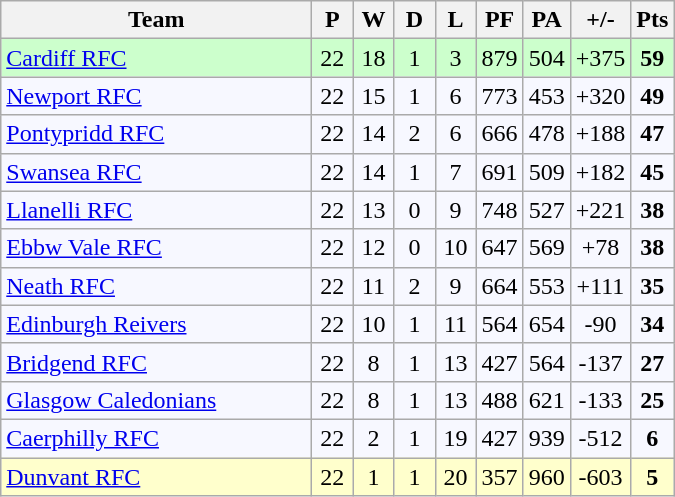<table class="wikitable" style="text-align: center;">
<tr>
<th style="width:200px;">Team</th>
<th width="20">P</th>
<th width="20">W</th>
<th width="20">D</th>
<th width="20">L</th>
<th width="20">PF</th>
<th width="20">PA</th>
<th width="25">+/-</th>
<th width="20">Pts</th>
</tr>
<tr style="background:#cfc;">
<td align="left"> <a href='#'>Cardiff RFC</a></td>
<td>22</td>
<td>18</td>
<td>1</td>
<td>3</td>
<td>879</td>
<td>504</td>
<td>+375</td>
<td><strong>59</strong></td>
</tr>
<tr style="background:#f7f8ff;">
<td align="left"> <a href='#'>Newport RFC</a></td>
<td>22</td>
<td>15</td>
<td>1</td>
<td>6</td>
<td>773</td>
<td>453</td>
<td>+320</td>
<td><strong>49</strong></td>
</tr>
<tr style="background:#f7f8ff;">
<td align="left"> <a href='#'>Pontypridd RFC</a></td>
<td>22</td>
<td>14</td>
<td>2</td>
<td>6</td>
<td>666</td>
<td>478</td>
<td>+188</td>
<td><strong>47</strong></td>
</tr>
<tr style="background:#f7f8ff;">
<td align="left"> <a href='#'>Swansea RFC</a></td>
<td>22</td>
<td>14</td>
<td>1</td>
<td>7</td>
<td>691</td>
<td>509</td>
<td>+182</td>
<td><strong>45</strong></td>
</tr>
<tr style="background:#f7f8ff;">
<td align="left"> <a href='#'>Llanelli RFC</a></td>
<td>22</td>
<td>13</td>
<td>0</td>
<td>9</td>
<td>748</td>
<td>527</td>
<td>+221</td>
<td><strong>38</strong></td>
</tr>
<tr style="background:#f7f8ff;">
<td align="left"> <a href='#'>Ebbw Vale RFC</a></td>
<td>22</td>
<td>12</td>
<td>0</td>
<td>10</td>
<td>647</td>
<td>569</td>
<td>+78</td>
<td><strong>38</strong></td>
</tr>
<tr style="background:#f7f8ff;">
<td align="left"> <a href='#'>Neath RFC</a></td>
<td>22</td>
<td>11</td>
<td>2</td>
<td>9</td>
<td>664</td>
<td>553</td>
<td>+111</td>
<td><strong>35</strong></td>
</tr>
<tr style="background:#f7f8ff;">
<td align="left"> <a href='#'>Edinburgh Reivers</a></td>
<td>22</td>
<td>10</td>
<td>1</td>
<td>11</td>
<td>564</td>
<td>654</td>
<td>-90</td>
<td><strong>34</strong></td>
</tr>
<tr style="background:#f7f8ff;">
<td align="left"> <a href='#'>Bridgend RFC</a></td>
<td>22</td>
<td>8</td>
<td>1</td>
<td>13</td>
<td>427</td>
<td>564</td>
<td>-137</td>
<td><strong>27</strong></td>
</tr>
<tr style="background:#f7f8ff;">
<td align="left"> <a href='#'>Glasgow Caledonians</a></td>
<td>22</td>
<td>8</td>
<td>1</td>
<td>13</td>
<td>488</td>
<td>621</td>
<td>-133</td>
<td><strong>25</strong></td>
</tr>
<tr style="background:#f7f8ff;">
<td align="left"> <a href='#'>Caerphilly RFC</a></td>
<td>22</td>
<td>2</td>
<td>1</td>
<td>19</td>
<td>427</td>
<td>939</td>
<td>-512</td>
<td><strong>6</strong></td>
</tr>
<tr style="background:#ffc;">
<td align="left"> <a href='#'>Dunvant RFC</a></td>
<td>22</td>
<td>1</td>
<td>1</td>
<td>20</td>
<td>357</td>
<td>960</td>
<td>-603</td>
<td><strong>5</strong></td>
</tr>
</table>
